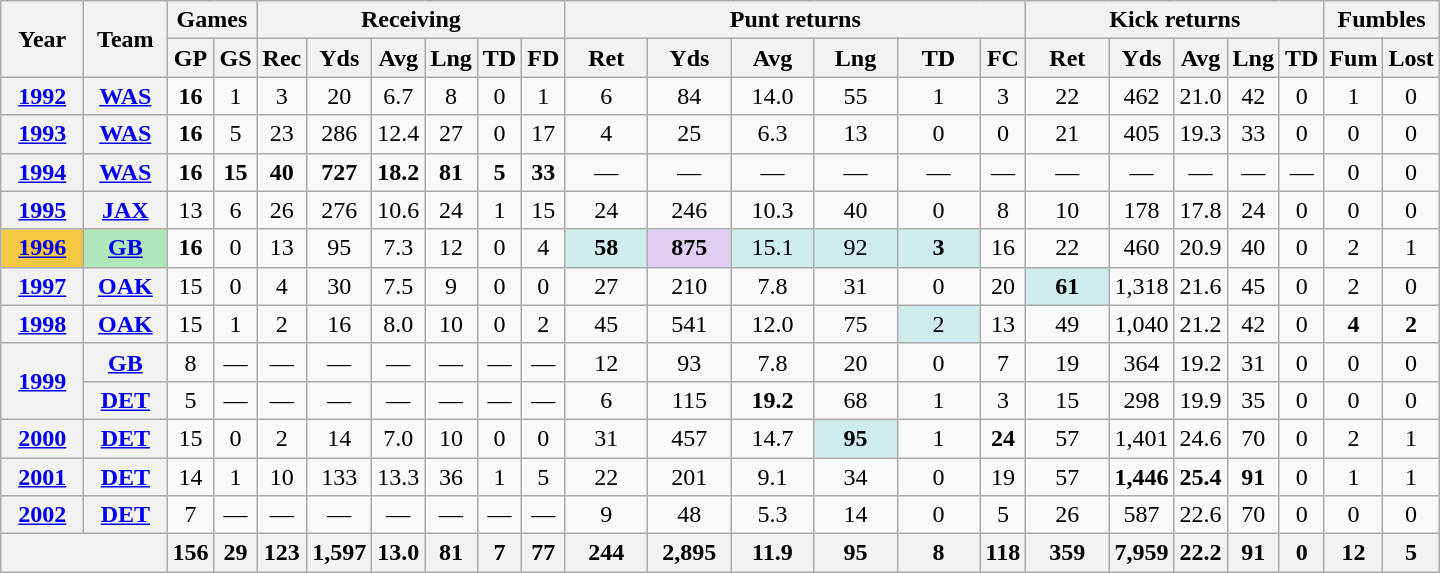<table class=wikitable style="text-align:center;">
<tr>
<th rowspan="2">Year</th>
<th rowspan="2">Team</th>
<th colspan="2">Games</th>
<th colspan="6">Receiving</th>
<th colspan="6">Punt returns</th>
<th colspan="5">Kick returns</th>
<th colspan="2">Fumbles</th>
</tr>
<tr>
<th>GP</th>
<th>GS</th>
<th>Rec</th>
<th>Yds</th>
<th>Avg</th>
<th>Lng</th>
<th>TD</th>
<th>FD</th>
<th>Ret</th>
<th>Yds</th>
<th>Avg</th>
<th>Lng</th>
<th>TD</th>
<th>FC</th>
<th>Ret</th>
<th>Yds</th>
<th>Avg</th>
<th>Lng</th>
<th>TD</th>
<th>Fum</th>
<th>Lost</th>
</tr>
<tr>
<th><a href='#'>1992</a></th>
<th><a href='#'>WAS</a></th>
<td><strong>16</strong></td>
<td>1</td>
<td>3</td>
<td>20</td>
<td>6.7</td>
<td>8</td>
<td>0</td>
<td>1</td>
<td>6</td>
<td>84</td>
<td>14.0</td>
<td>55</td>
<td>1</td>
<td>3</td>
<td>22</td>
<td>462</td>
<td>21.0</td>
<td>42</td>
<td>0</td>
<td>1</td>
<td>0</td>
</tr>
<tr>
<th><a href='#'>1993</a></th>
<th><a href='#'>WAS</a></th>
<td><strong>16</strong></td>
<td>5</td>
<td>23</td>
<td>286</td>
<td>12.4</td>
<td>27</td>
<td>0</td>
<td>17</td>
<td>4</td>
<td>25</td>
<td>6.3</td>
<td>13</td>
<td>0</td>
<td>0</td>
<td>21</td>
<td>405</td>
<td>19.3</td>
<td>33</td>
<td>0</td>
<td>0</td>
<td>0</td>
</tr>
<tr>
<th><a href='#'>1994</a></th>
<th><a href='#'>WAS</a></th>
<td><strong>16</strong></td>
<td><strong>15</strong></td>
<td><strong>40</strong></td>
<td><strong>727</strong></td>
<td><strong>18.2</strong></td>
<td><strong>81</strong></td>
<td><strong>5</strong></td>
<td><strong>33</strong></td>
<td>—</td>
<td>—</td>
<td>—</td>
<td>—</td>
<td>—</td>
<td>—</td>
<td>—</td>
<td>—</td>
<td>—</td>
<td>—</td>
<td>—</td>
<td>0</td>
<td>0</td>
</tr>
<tr>
<th><a href='#'>1995</a></th>
<th><a href='#'>JAX</a></th>
<td>13</td>
<td>6</td>
<td>26</td>
<td>276</td>
<td>10.6</td>
<td>24</td>
<td>1</td>
<td>15</td>
<td>24</td>
<td>246</td>
<td>10.3</td>
<td>40</td>
<td>0</td>
<td>8</td>
<td>10</td>
<td>178</td>
<td>17.8</td>
<td>24</td>
<td>0</td>
<td>0</td>
<td>0</td>
</tr>
<tr>
<th style="background:#f4c842; width:3em;"><a href='#'>1996</a></th>
<th style="background:#afe6ba; width:3em;"><a href='#'>GB</a></th>
<td><strong>16</strong></td>
<td>0</td>
<td>13</td>
<td>95</td>
<td>7.3</td>
<td>12</td>
<td>0</td>
<td>4</td>
<td style="background:#cfecec; width:3em;"><strong>58</strong></td>
<td style="background:#e0cef2; width:3em;"><strong>875</strong></td>
<td style="background:#cfecec; width:3em;">15.1</td>
<td style="background:#cfecec; width:3em;">92</td>
<td style="background:#cfecec; width:3em;"><strong>3</strong></td>
<td>16</td>
<td>22</td>
<td>460</td>
<td>20.9</td>
<td>40</td>
<td>0</td>
<td>2</td>
<td>1</td>
</tr>
<tr>
<th><a href='#'>1997</a></th>
<th><a href='#'>OAK</a></th>
<td>15</td>
<td>0</td>
<td>4</td>
<td>30</td>
<td>7.5</td>
<td>9</td>
<td>0</td>
<td>0</td>
<td>27</td>
<td>210</td>
<td>7.8</td>
<td>31</td>
<td>0</td>
<td>20</td>
<td style="background:#cfecec; width:3em;"><strong>61</strong></td>
<td>1,318</td>
<td>21.6</td>
<td>45</td>
<td>0</td>
<td>2</td>
<td>0</td>
</tr>
<tr>
<th><a href='#'>1998</a></th>
<th><a href='#'>OAK</a></th>
<td>15</td>
<td>1</td>
<td>2</td>
<td>16</td>
<td>8.0</td>
<td>10</td>
<td>0</td>
<td>2</td>
<td>45</td>
<td>541</td>
<td>12.0</td>
<td>75</td>
<td style="background:#cfecec; width:3em;">2</td>
<td>13</td>
<td>49</td>
<td>1,040</td>
<td>21.2</td>
<td>42</td>
<td>0</td>
<td><strong>4</strong></td>
<td><strong>2</strong></td>
</tr>
<tr>
<th rowspan="2"><a href='#'>1999</a></th>
<th><a href='#'>GB</a></th>
<td>8</td>
<td>—</td>
<td>—</td>
<td>—</td>
<td>—</td>
<td>—</td>
<td>—</td>
<td>—</td>
<td>12</td>
<td>93</td>
<td>7.8</td>
<td>20</td>
<td>0</td>
<td>7</td>
<td>19</td>
<td>364</td>
<td>19.2</td>
<td>31</td>
<td>0</td>
<td>0</td>
<td>0</td>
</tr>
<tr>
<th><a href='#'>DET</a></th>
<td>5</td>
<td>—</td>
<td>—</td>
<td>—</td>
<td>—</td>
<td>—</td>
<td>—</td>
<td>—</td>
<td>6</td>
<td>115</td>
<td><strong>19.2</strong></td>
<td>68</td>
<td>1</td>
<td>3</td>
<td>15</td>
<td>298</td>
<td>19.9</td>
<td>35</td>
<td>0</td>
<td>0</td>
<td>0</td>
</tr>
<tr>
<th><a href='#'>2000</a></th>
<th><a href='#'>DET</a></th>
<td>15</td>
<td>0</td>
<td>2</td>
<td>14</td>
<td>7.0</td>
<td>10</td>
<td>0</td>
<td>0</td>
<td>31</td>
<td>457</td>
<td>14.7</td>
<td style="background:#cfecec; width:3em;"><strong>95</strong></td>
<td>1</td>
<td><strong>24</strong></td>
<td>57</td>
<td>1,401</td>
<td>24.6</td>
<td>70</td>
<td>0</td>
<td>2</td>
<td>1</td>
</tr>
<tr>
<th><a href='#'>2001</a></th>
<th><a href='#'>DET</a></th>
<td>14</td>
<td>1</td>
<td>10</td>
<td>133</td>
<td>13.3</td>
<td>36</td>
<td>1</td>
<td>5</td>
<td>22</td>
<td>201</td>
<td>9.1</td>
<td>34</td>
<td>0</td>
<td>19</td>
<td>57</td>
<td><strong>1,446</strong></td>
<td><strong>25.4</strong></td>
<td><strong>91</strong></td>
<td>0</td>
<td>1</td>
<td>1</td>
</tr>
<tr>
<th><a href='#'>2002</a></th>
<th><a href='#'>DET</a></th>
<td>7</td>
<td>—</td>
<td>—</td>
<td>—</td>
<td>—</td>
<td>—</td>
<td>—</td>
<td>—</td>
<td>9</td>
<td>48</td>
<td>5.3</td>
<td>14</td>
<td>0</td>
<td>5</td>
<td>26</td>
<td>587</td>
<td>22.6</td>
<td>70</td>
<td>0</td>
<td>0</td>
<td>0</td>
</tr>
<tr>
<th colspan="2"></th>
<th>156</th>
<th>29</th>
<th>123</th>
<th>1,597</th>
<th>13.0</th>
<th>81</th>
<th>7</th>
<th>77</th>
<th>244</th>
<th>2,895</th>
<th>11.9</th>
<th>95</th>
<th>8</th>
<th>118</th>
<th>359</th>
<th>7,959</th>
<th>22.2</th>
<th>91</th>
<th>0</th>
<th>12</th>
<th>5</th>
</tr>
</table>
